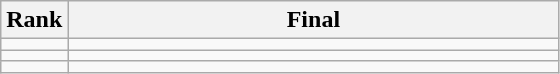<table class="wikitable">
<tr>
<th>Rank</th>
<th style="width: 20em">Final</th>
</tr>
<tr>
<td align="center"></td>
<td></td>
</tr>
<tr>
<td align="center"></td>
<td></td>
</tr>
<tr>
<td align="center"></td>
<td></td>
</tr>
</table>
